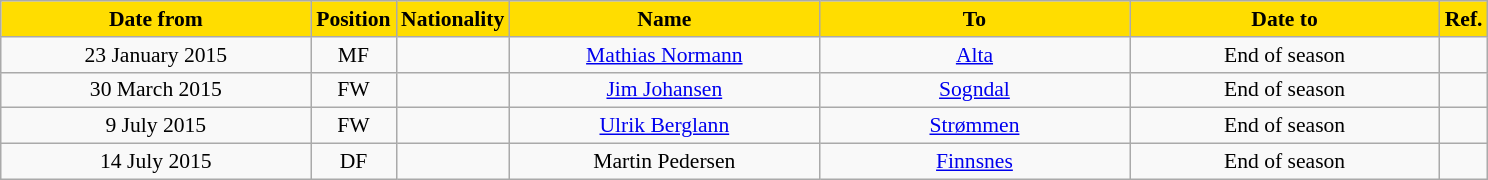<table class="wikitable" style="text-align:center; font-size:90%; ">
<tr>
<th style="background:#FFDD00; color:black; width:200px;">Date from</th>
<th style="background:#FFDD00; color:black; width:50px;">Position</th>
<th style="background:#FFDD00; color:black; width:50px;">Nationality</th>
<th style="background:#FFDD00; color:black; width:200px;">Name</th>
<th style="background:#FFDD00; color:black; width:200px;">To</th>
<th style="background:#FFDD00; color:black; width:200px;">Date to</th>
<th style="background:#FFDD00; color:black; width:25;">Ref.</th>
</tr>
<tr>
<td>23 January 2015</td>
<td>MF</td>
<td></td>
<td><a href='#'>Mathias Normann</a></td>
<td><a href='#'>Alta</a></td>
<td>End of season</td>
<td></td>
</tr>
<tr>
<td>30 March 2015</td>
<td>FW</td>
<td></td>
<td><a href='#'>Jim Johansen</a></td>
<td><a href='#'>Sogndal</a></td>
<td>End of season</td>
<td></td>
</tr>
<tr>
<td>9 July 2015</td>
<td>FW</td>
<td></td>
<td><a href='#'>Ulrik Berglann</a></td>
<td><a href='#'>Strømmen</a></td>
<td>End of season</td>
<td></td>
</tr>
<tr>
<td>14 July 2015</td>
<td>DF</td>
<td></td>
<td>Martin Pedersen</td>
<td><a href='#'>Finnsnes</a></td>
<td>End of season</td>
<td></td>
</tr>
</table>
